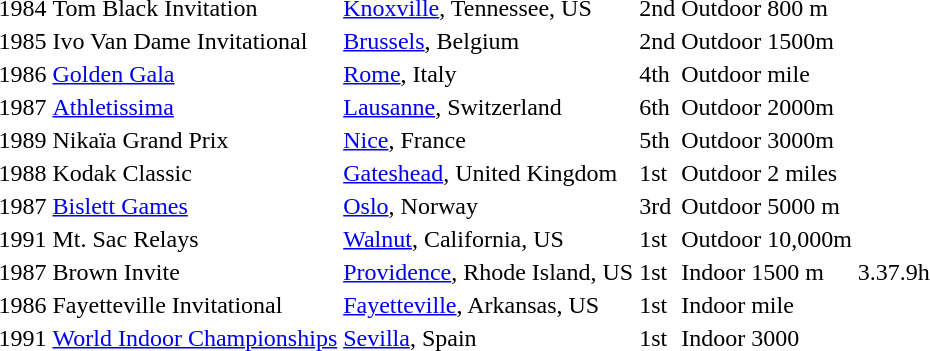<table>
<tr>
<td>1984</td>
<td>Tom Black Invitation</td>
<td><a href='#'>Knoxville</a>, Tennessee, US</td>
<td>2nd</td>
<td>Outdoor 800 m</td>
<td> </td>
</tr>
<tr>
<td>1985</td>
<td>Ivo Van Dame Invitational</td>
<td><a href='#'>Brussels</a>, Belgium</td>
<td>2nd</td>
<td>Outdoor 1500m</td>
<td> </td>
</tr>
<tr>
<td>1986</td>
<td><a href='#'>Golden Gala</a></td>
<td><a href='#'>Rome</a>, Italy</td>
<td>4th</td>
<td>Outdoor mile</td>
<td> </td>
</tr>
<tr>
<td>1987</td>
<td><a href='#'>Athletissima</a></td>
<td><a href='#'>Lausanne</a>, Switzerland</td>
<td>6th</td>
<td>Outdoor 2000m</td>
<td> </td>
</tr>
<tr>
<td>1989</td>
<td>Nikaïa Grand Prix</td>
<td><a href='#'>Nice</a>, France</td>
<td>5th</td>
<td>Outdoor 3000m</td>
<td> </td>
</tr>
<tr>
<td>1988</td>
<td>Kodak Classic</td>
<td><a href='#'>Gateshead</a>, United Kingdom</td>
<td>1st</td>
<td>Outdoor 2 miles</td>
<td> </td>
</tr>
<tr>
<td>1987</td>
<td><a href='#'>Bislett Games</a></td>
<td><a href='#'>Oslo</a>, Norway</td>
<td>3rd</td>
<td>Outdoor 5000 m</td>
<td> </td>
</tr>
<tr>
<td>1991</td>
<td>Mt. Sac Relays</td>
<td><a href='#'>Walnut</a>, California, US</td>
<td>1st</td>
<td>Outdoor 10,000m</td>
<td> </td>
</tr>
<tr>
<td>1987</td>
<td>Brown Invite</td>
<td><a href='#'>Providence</a>, Rhode Island, US</td>
<td>1st</td>
<td>Indoor 1500 m</td>
<td>3.37.9h</td>
</tr>
<tr>
<td>1986</td>
<td>Fayetteville Invitational</td>
<td><a href='#'>Fayetteville</a>, Arkansas, US</td>
<td>1st</td>
<td>Indoor mile</td>
<td></td>
</tr>
<tr>
<td>1991</td>
<td><a href='#'>World Indoor Championships</a></td>
<td><a href='#'>Sevilla</a>, Spain</td>
<td>1st</td>
<td>Indoor 3000</td>
<td></td>
</tr>
</table>
